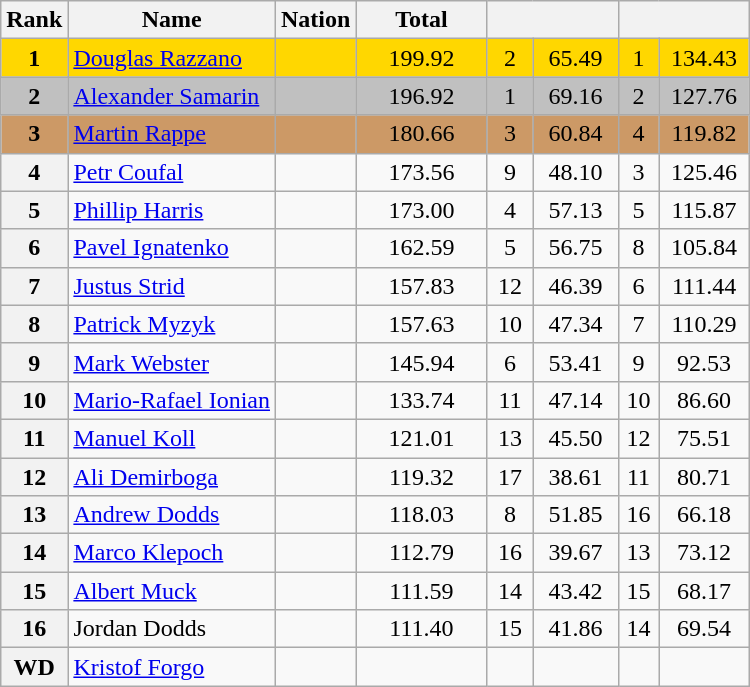<table class="wikitable sortable">
<tr>
<th>Rank</th>
<th>Name</th>
<th>Nation</th>
<th width="80px">Total</th>
<th colspan="2" width="80px"></th>
<th colspan="2" width="80px"></th>
</tr>
<tr bgcolor="gold">
<td align="center"><strong>1</strong></td>
<td><a href='#'>Douglas Razzano</a></td>
<td></td>
<td align="center">199.92</td>
<td align="center">2</td>
<td align="center">65.49</td>
<td align="center">1</td>
<td align="center">134.43</td>
</tr>
<tr bgcolor="silver">
<td align="center"><strong>2</strong></td>
<td><a href='#'>Alexander Samarin</a></td>
<td></td>
<td align="center">196.92</td>
<td align="center">1</td>
<td align="center">69.16</td>
<td align="center">2</td>
<td align="center">127.76</td>
</tr>
<tr bgcolor="cc9966">
<td align="center"><strong>3</strong></td>
<td><a href='#'>Martin Rappe</a></td>
<td></td>
<td align="center">180.66</td>
<td align="center">3</td>
<td align="center">60.84</td>
<td align="center">4</td>
<td align="center">119.82</td>
</tr>
<tr>
<th>4</th>
<td><a href='#'>Petr Coufal</a></td>
<td></td>
<td align="center">173.56</td>
<td align="center">9</td>
<td align="center">48.10</td>
<td align="center">3</td>
<td align="center">125.46</td>
</tr>
<tr>
<th>5</th>
<td><a href='#'>Phillip Harris</a></td>
<td></td>
<td align="center">173.00</td>
<td align="center">4</td>
<td align="center">57.13</td>
<td align="center">5</td>
<td align="center">115.87</td>
</tr>
<tr>
<th>6</th>
<td><a href='#'>Pavel Ignatenko</a></td>
<td></td>
<td align="center">162.59</td>
<td align="center">5</td>
<td align="center">56.75</td>
<td align="center">8</td>
<td align="center">105.84</td>
</tr>
<tr>
<th>7</th>
<td><a href='#'>Justus Strid</a></td>
<td></td>
<td align="center">157.83</td>
<td align="center">12</td>
<td align="center">46.39</td>
<td align="center">6</td>
<td align="center">111.44</td>
</tr>
<tr>
<th>8</th>
<td><a href='#'>Patrick Myzyk</a></td>
<td></td>
<td align="center">157.63</td>
<td align="center">10</td>
<td align="center">47.34</td>
<td align="center">7</td>
<td align="center">110.29</td>
</tr>
<tr>
<th>9</th>
<td><a href='#'>Mark Webster</a></td>
<td></td>
<td align="center">145.94</td>
<td align="center">6</td>
<td align="center">53.41</td>
<td align="center">9</td>
<td align="center">92.53</td>
</tr>
<tr>
<th>10</th>
<td><a href='#'>Mario-Rafael Ionian</a></td>
<td></td>
<td align="center">133.74</td>
<td align="center">11</td>
<td align="center">47.14</td>
<td align="center">10</td>
<td align="center">86.60</td>
</tr>
<tr>
<th>11</th>
<td><a href='#'>Manuel Koll</a></td>
<td></td>
<td align="center">121.01</td>
<td align="center">13</td>
<td align="center">45.50</td>
<td align="center">12</td>
<td align="center">75.51</td>
</tr>
<tr>
<th>12</th>
<td><a href='#'>Ali Demirboga</a></td>
<td></td>
<td align="center">119.32</td>
<td align="center">17</td>
<td align="center">38.61</td>
<td align="center">11</td>
<td align="center">80.71</td>
</tr>
<tr>
<th>13</th>
<td><a href='#'>Andrew Dodds</a></td>
<td></td>
<td align="center">118.03</td>
<td align="center">8</td>
<td align="center">51.85</td>
<td align="center">16</td>
<td align="center">66.18</td>
</tr>
<tr>
<th>14</th>
<td><a href='#'>Marco Klepoch</a></td>
<td></td>
<td align="center">112.79</td>
<td align="center">16</td>
<td align="center">39.67</td>
<td align="center">13</td>
<td align="center">73.12</td>
</tr>
<tr>
<th>15</th>
<td><a href='#'>Albert Muck</a></td>
<td></td>
<td align="center">111.59</td>
<td align="center">14</td>
<td align="center">43.42</td>
<td align="center">15</td>
<td align="center">68.17</td>
</tr>
<tr>
<th>16</th>
<td>Jordan Dodds</td>
<td></td>
<td align="center">111.40</td>
<td align="center">15</td>
<td align="center">41.86</td>
<td align="center">14</td>
<td align="center">69.54</td>
</tr>
<tr>
<th>WD</th>
<td><a href='#'>Kristof Forgo</a></td>
<td></td>
<td align="center"></td>
<td align="center"></td>
<td align="center"></td>
<td align="center"></td>
<td align="center"></td>
</tr>
</table>
